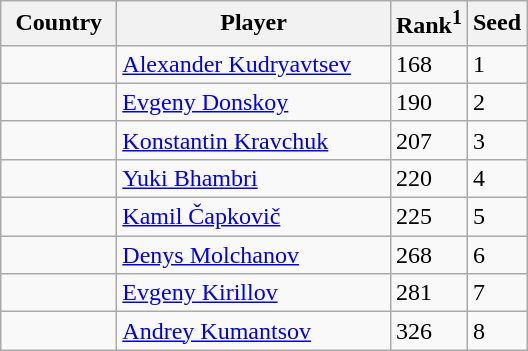<table class="sortable wikitable">
<tr>
<th width="70">Country</th>
<th width="175">Player</th>
<th>Rank<sup>1</sup></th>
<th>Seed</th>
</tr>
<tr>
<td></td>
<td><a href='#'>Alexander Kudryavtsev</a></td>
<td>168</td>
<td>1</td>
</tr>
<tr>
<td></td>
<td><a href='#'>Evgeny Donskoy</a></td>
<td>190</td>
<td>2</td>
</tr>
<tr>
<td></td>
<td><a href='#'>Konstantin Kravchuk</a></td>
<td>207</td>
<td>3</td>
</tr>
<tr>
<td></td>
<td><a href='#'>Yuki Bhambri</a></td>
<td>220</td>
<td>4</td>
</tr>
<tr>
<td></td>
<td><a href='#'>Kamil Čapkovič</a></td>
<td>225</td>
<td>5</td>
</tr>
<tr>
<td></td>
<td><a href='#'>Denys Molchanov</a></td>
<td>268</td>
<td>6</td>
</tr>
<tr>
<td></td>
<td><a href='#'>Evgeny Kirillov</a></td>
<td>281</td>
<td>7</td>
</tr>
<tr>
<td></td>
<td><a href='#'>Andrey Kumantsov</a></td>
<td>326</td>
<td>8</td>
</tr>
</table>
